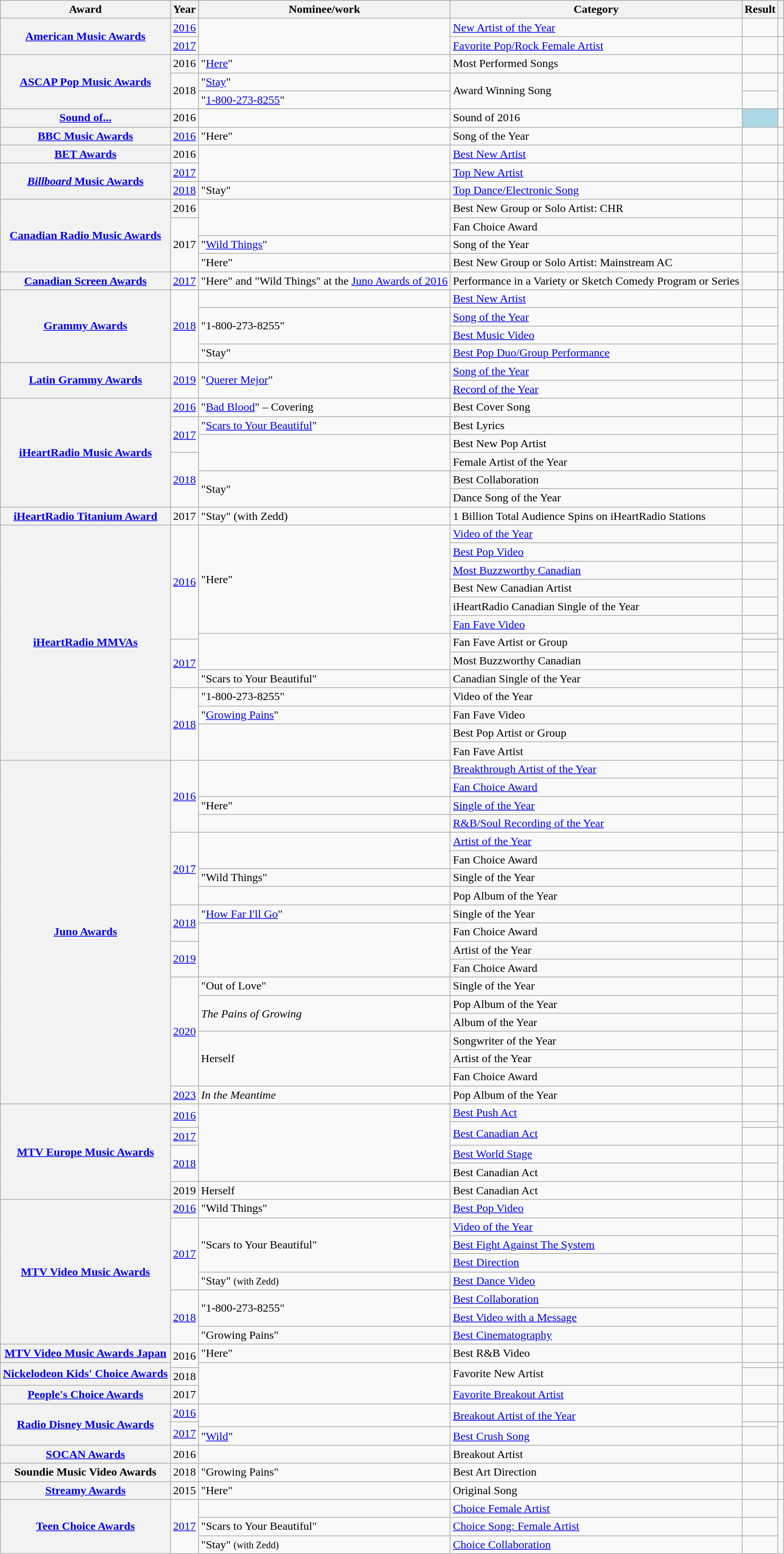<table class="wikitable plainrowheaders sortable">
<tr style="background:#ccc; text-align:center;">
<th scope="col">Award</th>
<th scope="col">Year</th>
<th scope="col">Nominee/work</th>
<th scope="col">Category</th>
<th scope="col">Result</th>
<th scope="col" class="unsortable"></th>
</tr>
<tr>
<th scope="row" rowspan="2"><a href='#'>American Music Awards</a></th>
<td style="text-align:center;"><a href='#'>2016</a></td>
<td rowspan="2"></td>
<td><a href='#'>New Artist of the Year</a></td>
<td></td>
<td style="text-align:center;"></td>
</tr>
<tr>
<td style="text-align:center;"><a href='#'>2017</a></td>
<td><a href='#'>Favorite Pop/Rock Female Artist</a></td>
<td></td>
<td style="text-align:center;"></td>
</tr>
<tr>
<th scope="row" rowspan="3"><a href='#'>ASCAP Pop Music Awards</a></th>
<td style="text-align:center;">2016</td>
<td>"<a href='#'>Here</a>"</td>
<td>Most Performed Songs</td>
<td></td>
<td style="text-align:center;"></td>
</tr>
<tr>
<td rowspan="2" style="text-align:center;">2018</td>
<td>"<a href='#'>Stay</a>" </td>
<td rowspan="2">Award Winning Song</td>
<td></td>
<td rowspan="2" style="text-align:center;"></td>
</tr>
<tr>
<td>"<a href='#'>1-800-273-8255</a>" </td>
<td></td>
</tr>
<tr>
<th scope="row"><a href='#'>Sound of...</a></th>
<td style="text-align:center;">2016</td>
<td></td>
<td>Sound of 2016</td>
<td style="background:lightblue"></td>
<td style="text-align:center;"></td>
</tr>
<tr>
<th scope="row"><a href='#'>BBC Music Awards</a></th>
<td style="text-align:center;"><a href='#'>2016</a></td>
<td>"Here"</td>
<td>Song of the Year</td>
<td></td>
<td style="text-align:center;"></td>
</tr>
<tr>
<th scope="row"><a href='#'>BET Awards</a></th>
<td style="text-align:center;">2016</td>
<td rowspan="2"></td>
<td><a href='#'>Best New Artist</a></td>
<td></td>
<td style="text-align:center;"></td>
</tr>
<tr>
<th scope="row" rowspan="2"><a href='#'><em>Billboard</em> Music Awards</a></th>
<td style="text-align:center;"><a href='#'>2017</a></td>
<td><a href='#'>Top New Artist</a></td>
<td></td>
<td style="text-align:center;"></td>
</tr>
<tr>
<td style="text-align:center;"><a href='#'>2018</a></td>
<td>"Stay" </td>
<td><a href='#'>Top Dance/Electronic Song</a></td>
<td></td>
<td style="text-align:center;"></td>
</tr>
<tr>
<th scope="row" rowspan="4"><a href='#'>Canadian Radio Music Awards</a></th>
<td style="text-align:center;">2016</td>
<td rowspan="2"></td>
<td>Best New Group or Solo Artist: CHR</td>
<td></td>
<td style="text-align:center;"></td>
</tr>
<tr>
<td rowspan="3" style="text-align:center;">2017</td>
<td>Fan Choice Award</td>
<td></td>
<td rowspan="3" style="text-align:center;"></td>
</tr>
<tr>
<td>"<a href='#'>Wild Things</a>"</td>
<td>Song of the Year</td>
<td></td>
</tr>
<tr>
<td>"Here"</td>
<td>Best New Group or Solo Artist: Mainstream AC</td>
<td></td>
</tr>
<tr>
<th scope="row"><a href='#'>Canadian Screen Awards</a></th>
<td style="text-align:center;"><a href='#'>2017</a></td>
<td>"Here" and "Wild Things" at the <a href='#'>Juno Awards of 2016</a></td>
<td>Performance in a Variety or Sketch Comedy Program or Series</td>
<td></td>
<td style="text-align:center;"></td>
</tr>
<tr>
<th scope="row" rowspan="4"><a href='#'>Grammy Awards</a></th>
<td rowspan="4" style="text-align:center;"><a href='#'>2018</a></td>
<td></td>
<td><a href='#'>Best New Artist</a></td>
<td></td>
<td rowspan="4" style="text-align:center;"></td>
</tr>
<tr>
<td rowspan="2">"1-800-273-8255" </td>
<td><a href='#'>Song of the Year</a></td>
<td></td>
</tr>
<tr>
<td><a href='#'>Best Music Video</a></td>
<td></td>
</tr>
<tr>
<td>"Stay" </td>
<td><a href='#'>Best Pop Duo/Group Performance</a></td>
<td></td>
</tr>
<tr>
<th scope="row" rowspan="2"><a href='#'>Latin Grammy Awards</a></th>
<td style="text-align:center;"rowspan="2"><a href='#'>2019</a></td>
<td rowspan="2">"<a href='#'>Querer Mejor</a>"</td>
<td><a href='#'>Song of the Year</a></td>
<td></td>
<td rowspan="2" style="text-align:center;"></td>
</tr>
<tr>
<td><a href='#'>Record of the Year</a></td>
<td></td>
</tr>
<tr>
<th scope="row" rowspan="6"><a href='#'>iHeartRadio Music Awards</a></th>
<td style="text-align:center;"><a href='#'>2016</a></td>
<td>"<a href='#'>Bad Blood</a>" – Covering</td>
<td>Best Cover Song</td>
<td></td>
<td style="text-align:center;"></td>
</tr>
<tr>
<td rowspan="2" style="text-align:center;"><a href='#'>2017</a></td>
<td>"<a href='#'>Scars to Your Beautiful</a>"</td>
<td>Best Lyrics</td>
<td></td>
<td rowspan="2" style="text-align:center;"></td>
</tr>
<tr>
<td rowspan="2"></td>
<td>Best New Pop Artist</td>
<td></td>
</tr>
<tr>
<td rowspan="3" style="text-align:center;"><a href='#'>2018</a></td>
<td>Female Artist of the Year</td>
<td></td>
<td rowspan="3" style="text-align:center;"></td>
</tr>
<tr>
<td rowspan="2">"Stay" </td>
<td>Best Collaboration</td>
<td></td>
</tr>
<tr>
<td>Dance Song of the Year</td>
<td></td>
</tr>
<tr>
<th scope="row"><a href='#'>iHeartRadio Titanium Award</a></th>
<td style="text-align:center;">2017</td>
<td>"Stay" (with Zedd)</td>
<td>1 Billion Total Audience Spins on iHeartRadio Stations</td>
<td></td>
<td style="text-align:center;"></td>
</tr>
<tr>
<th scope="row" rowspan="14"><a href='#'>iHeartRadio MMVAs</a></th>
<td rowspan="7" style="text-align:center;"><a href='#'>2016</a></td>
<td rowspan="6">"Here"</td>
<td><a href='#'>Video of the Year</a></td>
<td></td>
<td rowspan="7" style="text-align:center;"></td>
</tr>
<tr>
<td><a href='#'>Best Pop Video</a></td>
<td></td>
</tr>
<tr>
<td><a href='#'>Most Buzzworthy Canadian</a></td>
<td></td>
</tr>
<tr>
<td>Best New Canadian Artist</td>
<td></td>
</tr>
<tr>
<td>iHeartRadio Canadian Single of the Year</td>
<td></td>
</tr>
<tr>
<td><a href='#'>Fan Fave Video</a></td>
<td></td>
</tr>
<tr>
<td rowspan="3"></td>
<td rowspan="2">Fan Fave Artist or Group</td>
<td></td>
</tr>
<tr>
<td rowspan="3" style="text-align:center;"><a href='#'>2017</a></td>
<td></td>
<td rowspan=3 style="text-align:center;"></td>
</tr>
<tr>
<td>Most Buzzworthy Canadian</td>
<td></td>
</tr>
<tr>
<td>"Scars to Your Beautiful"</td>
<td>Canadian Single of the Year</td>
<td></td>
</tr>
<tr>
<td rowspan="4" style="text-align:center;"><a href='#'>2018</a></td>
<td>"1-800-273-8255" </td>
<td>Video of the Year</td>
<td></td>
<td rowspan=4 style="text-align:center;"></td>
</tr>
<tr>
<td>"<a href='#'>Growing Pains</a>"</td>
<td>Fan Fave Video</td>
<td></td>
</tr>
<tr>
<td rowspan="2"></td>
<td>Best Pop Artist or Group</td>
<td></td>
</tr>
<tr>
<td>Fan Fave Artist</td>
<td></td>
</tr>
<tr>
<th rowspan="19" scope="row"><a href='#'>Juno Awards</a></th>
<td rowspan="4" style="text-align:center;"><a href='#'>2016</a></td>
<td rowspan="2"></td>
<td><a href='#'>Breakthrough Artist of the Year</a></td>
<td></td>
<td rowspan="4" style="text-align:center;"></td>
</tr>
<tr>
<td><a href='#'>Fan Choice Award</a></td>
<td></td>
</tr>
<tr>
<td>"Here"</td>
<td><a href='#'>Single of the Year</a></td>
<td></td>
</tr>
<tr>
<td></td>
<td><a href='#'>R&B/Soul Recording of the Year</a></td>
<td></td>
</tr>
<tr>
<td rowspan="4" style="text-align:center;"><a href='#'>2017</a></td>
<td rowspan="2"></td>
<td><a href='#'>Artist of the Year</a></td>
<td></td>
<td rowspan="4" style="text-align:center;"></td>
</tr>
<tr>
<td>Fan Choice Award</td>
<td></td>
</tr>
<tr>
<td>"Wild Things"</td>
<td>Single of the Year</td>
<td></td>
</tr>
<tr>
<td></td>
<td>Pop Album of the Year</td>
<td></td>
</tr>
<tr>
<td rowspan="2" style="text-align:center;"><a href='#'>2018</a></td>
<td>"<a href='#'>How Far I'll Go</a>"</td>
<td>Single of the Year</td>
<td></td>
<td rowspan="2" style="text-align:center;"></td>
</tr>
<tr>
<td rowspan="3"></td>
<td>Fan Choice Award</td>
<td></td>
</tr>
<tr>
<td rowspan="2" style="text-align:center;"><a href='#'>2019</a></td>
<td>Artist of the Year</td>
<td></td>
<td rowspan="2" style="text-align:center;"></td>
</tr>
<tr>
<td>Fan Choice Award</td>
<td></td>
</tr>
<tr>
<td style="text-align:center;" rowspan="6"><a href='#'>2020</a></td>
<td>"Out of Love"</td>
<td>Single of the Year</td>
<td></td>
<td rowspan="6" style="text-align:center;"></td>
</tr>
<tr>
<td rowspan="2"><em>The Pains of Growing</em></td>
<td>Pop Album of the Year</td>
<td></td>
</tr>
<tr>
<td>Album of the Year</td>
<td></td>
</tr>
<tr>
<td rowspan="3">Herself</td>
<td>Songwriter of the Year</td>
<td></td>
</tr>
<tr>
<td>Artist of the Year</td>
<td></td>
</tr>
<tr>
<td>Fan Choice Award</td>
<td></td>
</tr>
<tr>
<td rowspan="1" style="text-align:center;"><a href='#'>2023</a></td>
<td><em>In the Meantime</em></td>
<td>Pop Album of the Year</td>
<td></td>
<td></td>
</tr>
<tr>
<th rowspan="6" scope="row"><a href='#'>MTV Europe Music Awards</a></th>
<td rowspan="2" style="text-align:center;"><a href='#'>2016</a></td>
<td rowspan="5"></td>
<td><a href='#'>Best Push Act</a></td>
<td></td>
<td rowspan="2" style="text-align:center;"></td>
</tr>
<tr>
<td rowspan="2"><a href='#'>Best Canadian Act</a></td>
<td></td>
</tr>
<tr>
<td style="text-align:center;"><a href='#'>2017</a></td>
<td></td>
<td style="text-align:center;"></td>
</tr>
<tr>
<td rowspan="2" style="text-align:center;"><a href='#'>2018</a></td>
<td><a href='#'>Best World Stage</a></td>
<td></td>
<td rowspan="2" style="text-align:center;"></td>
</tr>
<tr>
<td>Best Canadian Act</td>
<td></td>
</tr>
<tr>
<td style="text-align:center;">2019</td>
<td>Herself</td>
<td>Best Canadian Act</td>
<td></td>
<td style="text-align:center;"></td>
</tr>
<tr>
<th scope="row" rowspan="8"><a href='#'>MTV Video Music Awards</a></th>
<td style="text-align:center;"><a href='#'>2016</a></td>
<td>"Wild Things"</td>
<td><a href='#'>Best Pop Video</a></td>
<td></td>
<td style="text-align:center;"></td>
</tr>
<tr>
<td rowspan="4" style="text-align:center;"><a href='#'>2017</a></td>
<td rowspan="3">"Scars to Your Beautiful"</td>
<td><a href='#'>Video of the Year</a></td>
<td></td>
<td rowspan="4" style="text-align:center;"></td>
</tr>
<tr>
<td><a href='#'>Best Fight Against The System</a></td>
<td></td>
</tr>
<tr>
<td><a href='#'>Best Direction</a></td>
<td></td>
</tr>
<tr>
<td>"Stay" <small>(with Zedd)</small></td>
<td><a href='#'>Best Dance Video</a></td>
<td></td>
</tr>
<tr>
<td rowspan="3" style="text-align:center;"><a href='#'>2018</a></td>
<td rowspan="2">"1-800-273-8255"</td>
<td><a href='#'>Best Collaboration</a></td>
<td></td>
<td rowspan="3" style="text-align:center;"></td>
</tr>
<tr>
<td><a href='#'>Best Video with a Message</a></td>
<td></td>
</tr>
<tr>
<td>"Growing Pains"</td>
<td><a href='#'>Best Cinematography</a></td>
<td></td>
</tr>
<tr>
<th scope="row"><a href='#'>MTV Video Music Awards Japan</a></th>
<td rowspan="2" style="text-align:center;">2016</td>
<td>"Here"</td>
<td>Best R&B Video</td>
<td></td>
<td style="text-align:center;"></td>
</tr>
<tr>
<th scope="row" rowspan="2"><a href='#'>Nickelodeon Kids' Choice Awards</a></th>
<td rowspan="3"></td>
<td rowspan="2">Favorite New Artist</td>
<td></td>
<td style="text-align:center;"></td>
</tr>
<tr>
<td style="text-align:center;">2018</td>
<td></td>
<td style="text-align:center;"></td>
</tr>
<tr>
<th scope="row"><a href='#'>People's Choice Awards</a></th>
<td style="text-align:center;">2017</td>
<td><a href='#'>Favorite Breakout Artist</a></td>
<td></td>
<td style="text-align:center;"></td>
</tr>
<tr>
<th scope="row" rowspan="3"><a href='#'>Radio Disney Music Awards</a></th>
<td style="text-align:center;"><a href='#'>2016</a></td>
<td rowspan="2"></td>
<td rowspan="2"><a href='#'>Breakout Artist of the Year</a></td>
<td></td>
<td style="text-align:center;"></td>
</tr>
<tr>
<td rowspan="2" style="text-align:center;"><a href='#'>2017</a></td>
<td></td>
<td rowspan="2" style="text-align:center;"></td>
</tr>
<tr>
<td>"<a href='#'>Wild</a>" </td>
<td><a href='#'>Best Crush Song</a></td>
<td></td>
</tr>
<tr>
<th scope="row"><a href='#'>SOCAN Awards</a></th>
<td style="text-align:center;">2016</td>
<td></td>
<td>Breakout Artist</td>
<td></td>
<td style="text-align:center;"></td>
</tr>
<tr>
<th scope="row">Soundie Music Video Awards</th>
<td style="text-align:center;">2018</td>
<td>"Growing Pains"</td>
<td>Best Art Direction</td>
<td></td>
<td style="text-align:center;"></td>
</tr>
<tr>
<th scope="row"><a href='#'>Streamy Awards</a></th>
<td style="text-align:center;">2015</td>
<td>"Here"</td>
<td>Original Song</td>
<td></td>
<td style="text-align:center;"></td>
</tr>
<tr>
<th scope="row" rowspan="3"><a href='#'>Teen Choice Awards</a></th>
<td rowspan="3" style="text-align:center;"><a href='#'>2017</a></td>
<td></td>
<td><a href='#'>Choice Female Artist</a></td>
<td></td>
<td rowspan="3" style="text-align:center;"></td>
</tr>
<tr>
<td>"Scars to Your Beautiful"</td>
<td><a href='#'>Choice Song: Female Artist</a></td>
<td></td>
</tr>
<tr>
<td>"Stay" <small>(with Zedd)</small></td>
<td><a href='#'>Choice Collaboration</a></td>
<td></td>
</tr>
</table>
